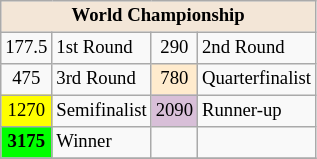<table class="wikitable" style="font-size:78%;">
<tr>
<th colspan=4 style="background:#F3E6D7;">World Championship</th>
</tr>
<tr>
<td align="center">177.5</td>
<td>1st Round</td>
<td align="center">290</td>
<td>2nd Round</td>
</tr>
<tr>
<td align="center">475</td>
<td>3rd Round</td>
<td align="center" style="background:#ffebcd;">780</td>
<td>Quarterfinalist</td>
</tr>
<tr>
<td align="center" style="background:#ffff00;">1270</td>
<td>Semifinalist</td>
<td align="center" style="background:#D8BFD8;">2090</td>
<td>Runner-up</td>
</tr>
<tr>
<td align="center" style="background:#00ff00;font-weight:bold;">3175</td>
<td>Winner</td>
<td></td>
<td></td>
</tr>
<tr>
</tr>
</table>
